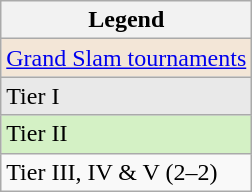<table class="wikitable sortable mw-collapsible mw-collapsed">
<tr>
<th>Legend</th>
</tr>
<tr>
<td bgcolor="#F3E6D7"><a href='#'>Grand Slam tournaments</a></td>
</tr>
<tr>
<td bgcolor="#e9e9e9">Tier I</td>
</tr>
<tr>
<td bgcolor="#d4f1c5">Tier II</td>
</tr>
<tr>
<td>Tier III, IV & V (2–2)</td>
</tr>
</table>
